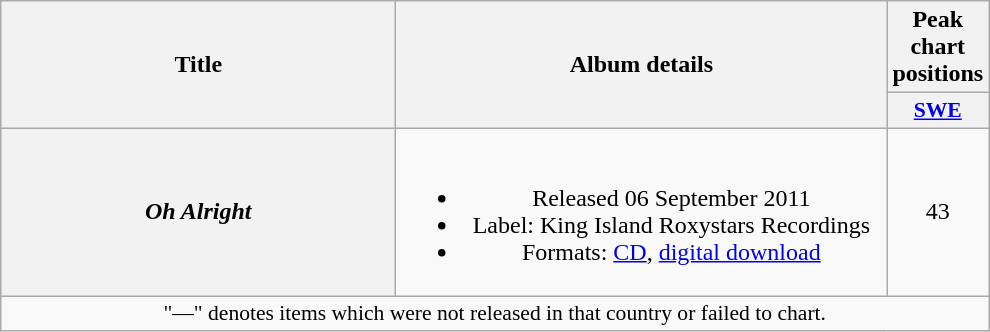<table class="wikitable plainrowheaders" style="text-align:center;">
<tr>
<th scope="col" rowspan="2" style="width:16em;">Title</th>
<th scope="col" rowspan="2" style="width:20em;">Album details</th>
<th scope="col" colspan="1">Peak chart positions</th>
</tr>
<tr>
<th scope="col" style="width:3em;font-size:90%;"><a href='#'>SWE</a><br></th>
</tr>
<tr>
<th scope="row"><em>Oh Alright</em></th>
<td><br><ul><li>Released 06 September 2011</li><li>Label: King Island Roxystars Recordings</li><li>Formats: <a href='#'>CD</a>, <a href='#'>digital download</a></li></ul></td>
<td>43</td>
</tr>
<tr>
<td colspan="14" style="font-size:90%">"—" denotes items which were not released in that country or failed to chart.</td>
</tr>
</table>
